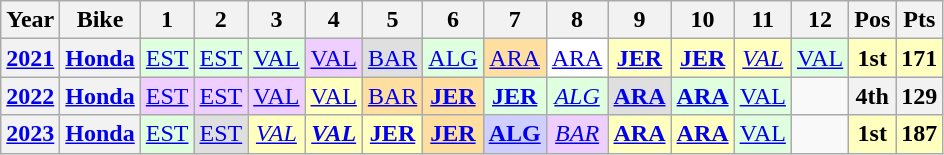<table class="wikitable" style="text-align:center;">
<tr>
<th>Year</th>
<th>Bike</th>
<th>1</th>
<th>2</th>
<th>3</th>
<th>4</th>
<th>5</th>
<th>6</th>
<th>7</th>
<th>8</th>
<th>9</th>
<th>10</th>
<th>11</th>
<th>12</th>
<th>Pos</th>
<th>Pts</th>
</tr>
<tr>
<th><a href='#'>2021</a></th>
<th><a href='#'>Honda</a></th>
<td style="background:#dfffdf;"><a href='#'>EST</a><br></td>
<td style="background:#dfffdf;"><a href='#'>EST</a><br></td>
<td style="background:#dfffdf;"><a href='#'>VAL</a><br></td>
<td style="background:#efcfff;"><a href='#'>VAL</a><br></td>
<td style="background:#dfdfdf;"><a href='#'>BAR</a><br></td>
<td style="background:#dfffdf;"><a href='#'>ALG</a><br></td>
<td style="background:#ffdf9f;"><a href='#'>ARA</a><br></td>
<td style="background:#ffffff;"><a href='#'>ARA</a><br></td>
<td style="background:#ffffbf;"><strong><a href='#'>JER</a></strong><br></td>
<td style="background:#ffffbf;"><strong><a href='#'>JER</a></strong><br></td>
<td style="background:#ffffbf;"><em><a href='#'>VAL</a></em><br></td>
<td style="background:#dfffdf;"><a href='#'>VAL</a><br></td>
<th style="background:#ffffbf;">1st</th>
<th style="background:#ffffbf;">171</th>
</tr>
<tr>
<th><a href='#'>2022</a></th>
<th><a href='#'>Honda</a></th>
<td style="background:#efcfff;"><a href='#'>EST</a><br></td>
<td style="background:#efcfff;"><a href='#'>EST</a><br></td>
<td style="background:#efcfff;"><a href='#'>VAL</a><br></td>
<td style="background:#ffffbf;"><a href='#'>VAL</a><br></td>
<td style="background:#ffdf9f;"><a href='#'>BAR</a><br></td>
<td style="background:#ffdf9f;"><strong><a href='#'>JER</a></strong><br></td>
<td style="background:#dfffdf;"><strong><a href='#'>JER</a></strong><br></td>
<td style="background:#dfffdf;"><em><a href='#'>ALG</a></em><br></td>
<td style="background:#dfdfdf;"><strong><a href='#'>ARA</a></strong><br></td>
<td style="background:#dfffdf;"><strong><a href='#'>ARA</a></strong><br></td>
<td style="background:#dfffdf;"><a href='#'>VAL</a><br></td>
<td></td>
<th>4th</th>
<th>129</th>
</tr>
<tr>
<th><a href='#'>2023</a></th>
<th><a href='#'>Honda</a></th>
<td style="background:#dfffdf;"><a href='#'>EST</a><br></td>
<td style="background:#dfdfdf;"><a href='#'>EST</a><br></td>
<td style="background:#ffffbf;"><em><a href='#'>VAL</a></em><br></td>
<td style="background:#ffffbf;"><strong><em><a href='#'>VAL</a></em></strong><br></td>
<td style="background:#ffffbf;"><strong><a href='#'>JER</a></strong><br></td>
<td style="background:#ffdf9f;"><strong><a href='#'>JER</a></strong><br></td>
<td style="background:#cfcfff;"><strong><a href='#'>ALG</a></strong><br></td>
<td style="background:#efcfff;"><em><a href='#'>BAR</a></em><br></td>
<td style="background:#ffffbf;"><strong><a href='#'>ARA</a></strong><br></td>
<td style="background:#ffffbf;"><strong><a href='#'>ARA</a></strong><br></td>
<td style="background:#dfffdf;"><a href='#'>VAL</a><br></td>
<td></td>
<th style="background:#ffffbf;">1st</th>
<th style="background:#ffffbf;">187</th>
</tr>
</table>
